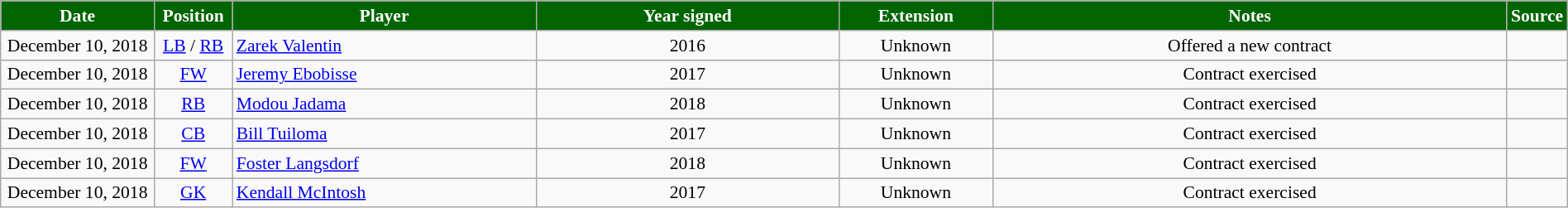<table class="wikitable" style="text-align:center; font-size:90%; width:100%;">
<tr>
<th style="background:darkgreen; color:white; text-align:center; width:10%">Date</th>
<th style="background:darkgreen; color:white; text-align:center; width:5%">Position</th>
<th style="background:darkgreen; color:white; text-align:center; width:20%">Player</th>
<th style="background:darkgreen; color:white; text-align:center; width:20%">Year signed</th>
<th style="background:darkgreen; color:white; text-align:center; width:10%">Extension</th>
<th style="background:darkgreen; color:white; text-align:center; width:34%">Notes</th>
<th style="background:darkgreen; color:white; text-align:center; width:1%">Source</th>
</tr>
<tr>
<td style="text-align:center;">December 10, 2018</td>
<td style="text-align:center;"><a href='#'>LB</a> / <a href='#'>RB</a></td>
<td align=left> <a href='#'>Zarek Valentin</a></td>
<td style="text-align:center;">2016</td>
<td style="text-align:center;">Unknown</td>
<td>Offered a new contract</td>
<td style="text-align:center;"></td>
</tr>
<tr>
<td style="text-align:center;">December 10, 2018</td>
<td style="text-align:center;"><a href='#'>FW</a></td>
<td align=left> <a href='#'>Jeremy Ebobisse</a></td>
<td style="text-align:center;">2017</td>
<td style="text-align:center;">Unknown</td>
<td>Contract exercised</td>
<td style="text-align:center;"></td>
</tr>
<tr>
<td style="text-align:center;">December 10, 2018</td>
<td style="text-align:center;"><a href='#'>RB</a></td>
<td align=left> <a href='#'>Modou Jadama</a></td>
<td style="text-align:center;">2018</td>
<td style="text-align:center;">Unknown</td>
<td>Contract exercised</td>
<td style="text-align:center;"></td>
</tr>
<tr>
<td style="text-align:center;">December 10, 2018</td>
<td style="text-align:center;"><a href='#'>CB</a></td>
<td align=left> <a href='#'>Bill Tuiloma</a></td>
<td style="text-align:center;">2017</td>
<td style="text-align:center;">Unknown</td>
<td>Contract exercised</td>
<td style="text-align:center;"></td>
</tr>
<tr>
<td style="text-align:center;">December 10, 2018</td>
<td style="text-align:center;"><a href='#'>FW</a></td>
<td align=left> <a href='#'>Foster Langsdorf</a></td>
<td style="text-align:center;">2018</td>
<td style="text-align:center;">Unknown</td>
<td>Contract exercised</td>
<td style="text-align:center;"></td>
</tr>
<tr>
<td style="text-align:center;">December 10, 2018</td>
<td style="text-align:center;"><a href='#'>GK</a></td>
<td align=left> <a href='#'>Kendall McIntosh</a></td>
<td style="text-align:center;">2017</td>
<td style="text-align:center;">Unknown</td>
<td>Contract exercised</td>
<td style="text-align:center;"></td>
</tr>
</table>
